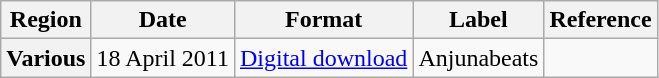<table class="wikitable plainrowheaders">
<tr>
<th scope="col">Region</th>
<th scope="col">Date</th>
<th scope="col">Format</th>
<th scope="col">Label</th>
<th scope="col">Reference</th>
</tr>
<tr>
<th scope="row">Various</th>
<td>18 April 2011</td>
<td><a href='#'>Digital download</a></td>
<td>Anjunabeats</td>
<td></td>
</tr>
</table>
